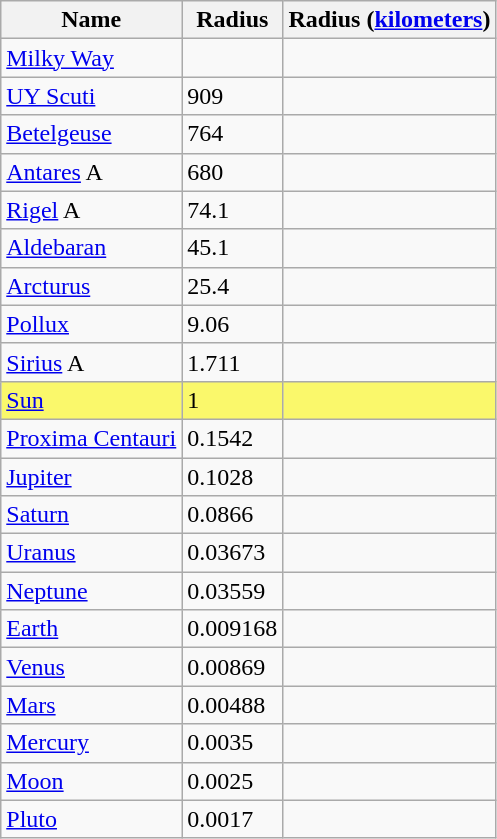<table class="wikitable">
<tr>
<th>Name</th>
<th>Radius </th>
<th>Radius (<a href='#'>kilometers</a>)</th>
</tr>
<tr>
<td><a href='#'>Milky Way</a></td>
<td></td>
<td></td>
</tr>
<tr>
<td><a href='#'>UY Scuti</a></td>
<td>909</td>
<td></td>
</tr>
<tr>
<td><a href='#'>Betelgeuse</a></td>
<td>764</td>
<td></td>
</tr>
<tr>
<td><a href='#'>Antares</a> A</td>
<td>680</td>
<td></td>
</tr>
<tr>
<td><a href='#'>Rigel</a> A</td>
<td>74.1</td>
<td></td>
</tr>
<tr>
<td><a href='#'>Aldebaran</a></td>
<td>45.1</td>
<td></td>
</tr>
<tr>
<td><a href='#'>Arcturus</a></td>
<td>25.4</td>
<td></td>
</tr>
<tr>
<td><a href='#'>Pollux</a></td>
<td>9.06</td>
<td></td>
</tr>
<tr>
<td><a href='#'>Sirius</a> A</td>
<td>1.711</td>
<td></td>
</tr>
<tr style="background:#faf86b;">
<td><a href='#'>Sun</a></td>
<td>1</td>
<td></td>
</tr>
<tr>
<td><a href='#'>Proxima Centauri</a></td>
<td>0.1542</td>
<td></td>
</tr>
<tr>
<td><a href='#'>Jupiter</a></td>
<td>0.1028</td>
<td></td>
</tr>
<tr>
<td><a href='#'>Saturn</a></td>
<td>0.0866</td>
<td></td>
</tr>
<tr>
<td><a href='#'>Uranus</a></td>
<td>0.03673</td>
<td></td>
</tr>
<tr>
<td><a href='#'>Neptune</a></td>
<td>0.03559</td>
<td></td>
</tr>
<tr>
<td><a href='#'>Earth</a></td>
<td>0.009168</td>
<td></td>
</tr>
<tr>
<td><a href='#'>Venus</a></td>
<td>0.00869</td>
<td></td>
</tr>
<tr>
<td><a href='#'>Mars</a></td>
<td>0.00488</td>
<td></td>
</tr>
<tr>
<td><a href='#'>Mercury</a></td>
<td>0.0035</td>
<td></td>
</tr>
<tr>
<td><a href='#'>Moon</a></td>
<td>0.0025</td>
<td></td>
</tr>
<tr>
<td><a href='#'>Pluto</a></td>
<td>0.0017</td>
<td></td>
</tr>
</table>
